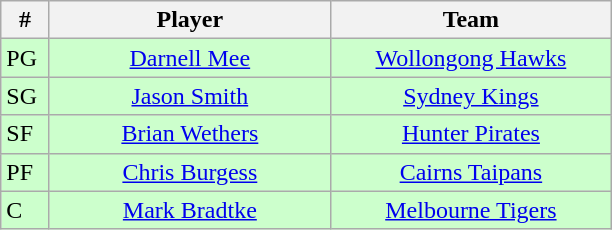<table class="wikitable" style="text-align:center">
<tr>
<th width=25>#</th>
<th width=180>Player</th>
<th width=180>Team</th>
</tr>
<tr style="background:#cfc;">
<td align=left>PG</td>
<td><a href='#'>Darnell Mee</a></td>
<td><a href='#'>Wollongong Hawks</a></td>
</tr>
<tr style="background:#cfc;">
<td align=left>SG</td>
<td><a href='#'>Jason Smith</a></td>
<td><a href='#'>Sydney Kings</a></td>
</tr>
<tr style="background:#cfc;">
<td align=left>SF</td>
<td><a href='#'>Brian Wethers</a></td>
<td><a href='#'>Hunter Pirates</a></td>
</tr>
<tr style="background:#cfc;">
<td align=left>PF</td>
<td><a href='#'>Chris Burgess</a></td>
<td><a href='#'>Cairns Taipans</a></td>
</tr>
<tr style="background:#cfc;">
<td align=left>C</td>
<td><a href='#'>Mark Bradtke</a></td>
<td><a href='#'>Melbourne Tigers</a></td>
</tr>
</table>
